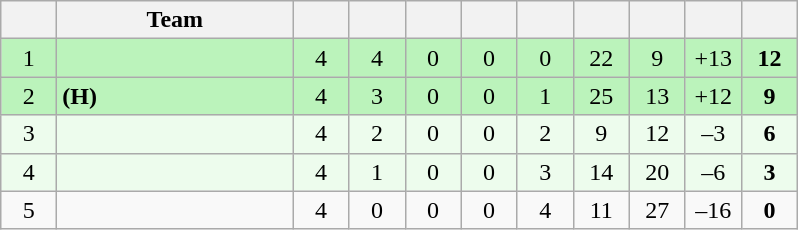<table class="wikitable" style="text-align: center; font-size: 100%;">
<tr>
<th width="30"></th>
<th width="150">Team</th>
<th width="30"></th>
<th width="30"></th>
<th width="30"></th>
<th width="30"></th>
<th width="30"></th>
<th width="30"></th>
<th width="30"></th>
<th width="30"></th>
<th width="30"></th>
</tr>
<tr style="background-color: #bbf3bb">
<td>1</td>
<td align="left"></td>
<td>4</td>
<td>4</td>
<td>0</td>
<td>0</td>
<td>0</td>
<td>22</td>
<td>9</td>
<td>+13</td>
<td><strong>12</strong></td>
</tr>
<tr style="background-color: #bbf3bb">
<td>2</td>
<td align="left"> <strong>(H)</strong></td>
<td>4</td>
<td>3</td>
<td>0</td>
<td>0</td>
<td>1</td>
<td>25</td>
<td>13</td>
<td>+12</td>
<td><strong>9</strong></td>
</tr>
<tr style="background-color: #edfced">
<td>3</td>
<td align="left"></td>
<td>4</td>
<td>2</td>
<td>0</td>
<td>0</td>
<td>2</td>
<td>9</td>
<td>12</td>
<td>–3</td>
<td><strong>6</strong></td>
</tr>
<tr style="background-color: #edfced">
<td>4</td>
<td align="left"></td>
<td>4</td>
<td>1</td>
<td>0</td>
<td>0</td>
<td>3</td>
<td>14</td>
<td>20</td>
<td>–6</td>
<td><strong>3</strong></td>
</tr>
<tr>
<td>5</td>
<td align="left"></td>
<td>4</td>
<td>0</td>
<td>0</td>
<td>0</td>
<td>4</td>
<td>11</td>
<td>27</td>
<td>–16</td>
<td><strong>0</strong></td>
</tr>
</table>
